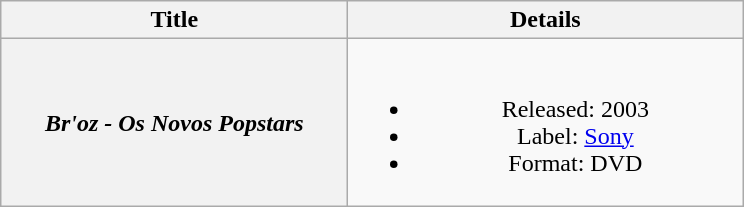<table class="wikitable plainrowheaders" style="text-align:center;">
<tr>
<th scope="col" style="width:14em;">Title</th>
<th scope="col" style="width:16em;">Details</th>
</tr>
<tr>
<th scope="row"><em>Br'oz - Os Novos Popstars</em></th>
<td><br><ul><li>Released: 2003</li><li>Label: <a href='#'>Sony</a></li><li>Format: DVD</li></ul></td>
</tr>
</table>
